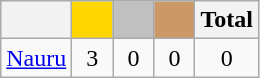<table class="wikitable">
<tr>
<th></th>
<th style="background-color:gold">        </th>
<th style="background-color:silver">      </th>
<th style="background-color:#CC9966">      </th>
<th>Total</th>
</tr>
<tr align="center">
<td> <a href='#'>Nauru</a></td>
<td>3</td>
<td>0</td>
<td>0</td>
<td>0</td>
</tr>
</table>
